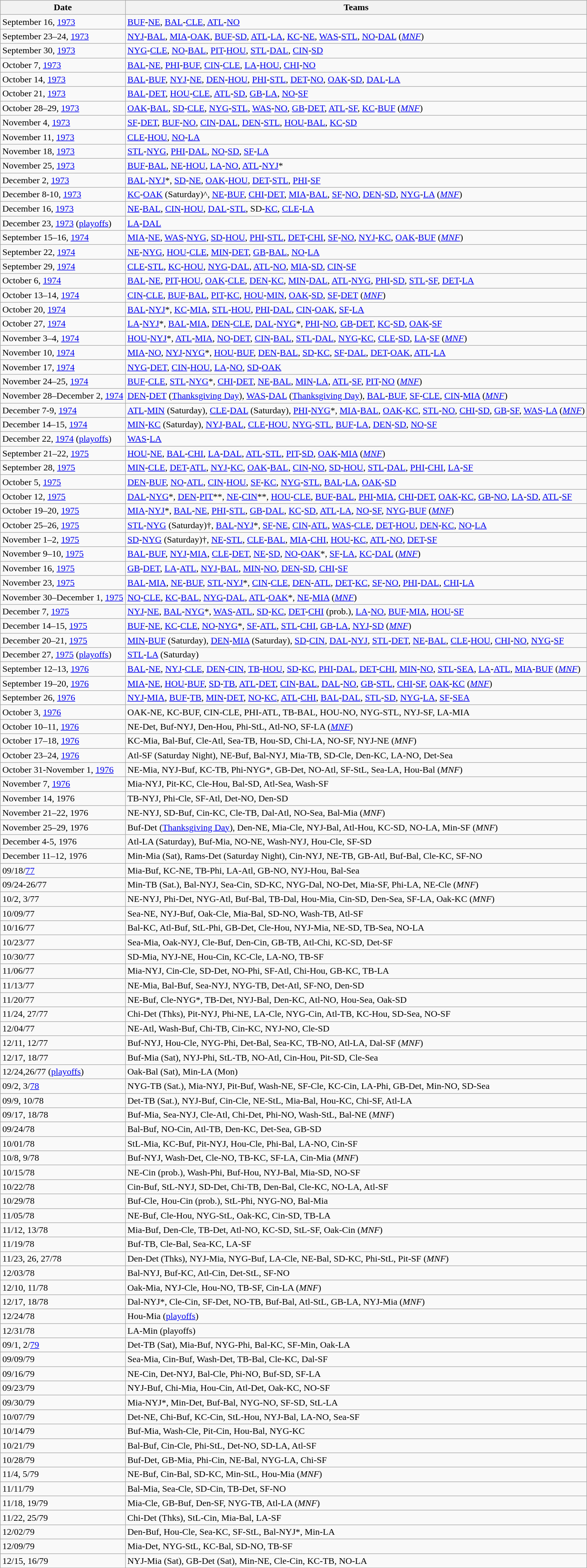<table class="wikitable">
<tr>
<th>Date</th>
<th>Teams</th>
</tr>
<tr>
<td>September 16, <a href='#'>1973</a></td>
<td><a href='#'>BUF</a>-<a href='#'>NE</a>, <a href='#'>BAL</a>-<a href='#'>CLE</a>, <a href='#'>ATL</a>-<a href='#'>NO</a></td>
</tr>
<tr>
<td>September 23–24, <a href='#'>1973</a></td>
<td><a href='#'>NYJ</a>-<a href='#'>BAL</a>, <a href='#'>MIA</a>-<a href='#'>OAK</a>, <a href='#'>BUF</a>-<a href='#'>SD</a>, <a href='#'>ATL</a>-<a href='#'>LA</a>, <a href='#'>KC</a>-<a href='#'>NE</a>, <a href='#'>WAS</a>-<a href='#'>STL</a>, <a href='#'>NO</a>-<a href='#'>DAL</a> (<em><a href='#'>MNF</a></em>)</td>
</tr>
<tr>
<td>September 30, <a href='#'>1973</a></td>
<td><a href='#'>NYG</a>-<a href='#'>CLE</a>, <a href='#'>NO</a>-<a href='#'>BAL</a>, <a href='#'>PIT</a>-<a href='#'>HOU</a>, <a href='#'>STL</a>-<a href='#'>DAL</a>, <a href='#'>CIN</a>-<a href='#'>SD</a></td>
</tr>
<tr>
<td>October 7, <a href='#'>1973</a></td>
<td><a href='#'>BAL</a>-<a href='#'>NE</a>, <a href='#'>PHI</a>-<a href='#'>BUF</a>, <a href='#'>CIN</a>-<a href='#'>CLE</a>, <a href='#'>LA</a>-<a href='#'>HOU</a>, <a href='#'>CHI</a>-<a href='#'>NO</a></td>
</tr>
<tr>
<td>October 14, <a href='#'>1973</a></td>
<td><a href='#'>BAL</a>-<a href='#'>BUF</a>, <a href='#'>NYJ</a>-<a href='#'>NE</a>, <a href='#'>DEN</a>-<a href='#'>HOU</a>, <a href='#'>PHI</a>-<a href='#'>STL</a>, <a href='#'>DET</a>-<a href='#'>NO</a>, <a href='#'>OAK</a>-<a href='#'>SD</a>, <a href='#'>DAL</a>-<a href='#'>LA</a></td>
</tr>
<tr>
<td>October 21, <a href='#'>1973</a></td>
<td><a href='#'>BAL</a>-<a href='#'>DET</a>, <a href='#'>HOU</a>-<a href='#'>CLE</a>, <a href='#'>ATL</a>-<a href='#'>SD</a>, <a href='#'>GB</a>-<a href='#'>LA</a>, <a href='#'>NO</a>-<a href='#'>SF</a></td>
</tr>
<tr>
<td>October 28–29, <a href='#'>1973</a></td>
<td><a href='#'>OAK</a>-<a href='#'>BAL</a>, <a href='#'>SD</a>-<a href='#'>CLE</a>, <a href='#'>NYG</a>-<a href='#'>STL</a>, <a href='#'>WAS</a>-<a href='#'>NO</a>, <a href='#'>GB</a>-<a href='#'>DET</a>, <a href='#'>ATL</a>-<a href='#'>SF</a>, <a href='#'>KC</a>-<a href='#'>BUF</a> (<em><a href='#'>MNF</a></em>)</td>
</tr>
<tr>
<td>November 4, <a href='#'>1973</a></td>
<td><a href='#'>SF</a>-<a href='#'>DET</a>, <a href='#'>BUF</a>-<a href='#'>NO</a>, <a href='#'>CIN</a>-<a href='#'>DAL</a>, <a href='#'>DEN</a>-<a href='#'>STL</a>, <a href='#'>HOU</a>-<a href='#'>BAL</a>, <a href='#'>KC</a>-<a href='#'>SD</a></td>
</tr>
<tr>
<td>November 11, <a href='#'>1973</a></td>
<td><a href='#'>CLE</a>-<a href='#'>HOU</a>, <a href='#'>NO</a>-<a href='#'>LA</a></td>
</tr>
<tr>
<td>November 18, <a href='#'>1973</a></td>
<td><a href='#'>STL</a>-<a href='#'>NYG</a>, <a href='#'>PHI</a>-<a href='#'>DAL</a>, <a href='#'>NO</a>-<a href='#'>SD</a>, <a href='#'>SF</a>-<a href='#'>LA</a></td>
</tr>
<tr>
<td>November 25, <a href='#'>1973</a></td>
<td><a href='#'>BUF</a>-<a href='#'>BAL</a>, <a href='#'>NE</a>-<a href='#'>HOU</a>, <a href='#'>LA</a>-<a href='#'>NO</a>, <a href='#'>ATL</a>-<a href='#'>NYJ</a>*</td>
</tr>
<tr>
<td>December 2, <a href='#'>1973</a></td>
<td><a href='#'>BAL</a>-<a href='#'>NYJ</a>*, <a href='#'>SD</a>-<a href='#'>NE</a>, <a href='#'>OAK</a>-<a href='#'>HOU</a>, <a href='#'>DET</a>-<a href='#'>STL</a>, <a href='#'>PHI</a>-<a href='#'>SF</a></td>
</tr>
<tr>
<td>December 8-10, <a href='#'>1973</a></td>
<td><a href='#'>KC</a>-<a href='#'>OAK</a> (Saturday)^, <a href='#'>NE</a>-<a href='#'>BUF</a>, <a href='#'>CHI</a>-<a href='#'>DET</a>, <a href='#'>MIA</a>-<a href='#'>BAL</a>, <a href='#'>SF</a>-<a href='#'>NO</a>, <a href='#'>DEN</a>-<a href='#'>SD</a>, <a href='#'>NYG</a>-<a href='#'>LA</a> (<em><a href='#'>MNF</a></em>)</td>
</tr>
<tr>
<td>December 16, <a href='#'>1973</a></td>
<td><a href='#'>NE</a>-<a href='#'>BAL</a>, <a href='#'>CIN</a>-<a href='#'>HOU</a>, <a href='#'>DAL</a>-<a href='#'>STL</a>, SD-<a href='#'>KC</a>, <a href='#'>CLE</a>-<a href='#'>LA</a></td>
</tr>
<tr>
<td>December 23, <a href='#'>1973</a> (<a href='#'>playoffs</a>)</td>
<td><a href='#'>LA</a>-<a href='#'>DAL</a></td>
</tr>
<tr>
<td>September 15–16, <a href='#'>1974</a></td>
<td><a href='#'>MIA</a>-<a href='#'>NE</a>, <a href='#'>WAS</a>-<a href='#'>NYG</a>, <a href='#'>SD</a>-<a href='#'>HOU</a>, <a href='#'>PHI</a>-<a href='#'>STL</a>, <a href='#'>DET</a>-<a href='#'>CHI</a>, <a href='#'>SF</a>-<a href='#'>NO</a>, <a href='#'>NYJ</a>-<a href='#'>KC</a>, <a href='#'>OAK</a>-<a href='#'>BUF</a> (<em><a href='#'>MNF</a></em>)</td>
</tr>
<tr>
<td>September 22, <a href='#'>1974</a></td>
<td><a href='#'>NE</a>-<a href='#'>NYG</a>, <a href='#'>HOU</a>-<a href='#'>CLE</a>, <a href='#'>MIN</a>-<a href='#'>DET</a>, <a href='#'>GB</a>-<a href='#'>BAL</a>, <a href='#'>NO</a>-<a href='#'>LA</a></td>
</tr>
<tr>
<td>September 29, <a href='#'>1974</a></td>
<td><a href='#'>CLE</a>-<a href='#'>STL</a>, <a href='#'>KC</a>-<a href='#'>HOU</a>, <a href='#'>NYG</a>-<a href='#'>DAL</a>, <a href='#'>ATL</a>-<a href='#'>NO</a>, <a href='#'>MIA</a>-<a href='#'>SD</a>, <a href='#'>CIN</a>-<a href='#'>SF</a></td>
</tr>
<tr>
<td>October 6, <a href='#'>1974</a></td>
<td><a href='#'>BAL</a>-<a href='#'>NE</a>, <a href='#'>PIT</a>-<a href='#'>HOU</a>, <a href='#'>OAK</a>-<a href='#'>CLE</a>, <a href='#'>DEN</a>-<a href='#'>KC</a>, <a href='#'>MIN</a>-<a href='#'>DAL</a>, <a href='#'>ATL</a>-<a href='#'>NYG</a>, <a href='#'>PHI</a>-<a href='#'>SD</a>, <a href='#'>STL</a>-<a href='#'>SF</a>, <a href='#'>DET</a>-<a href='#'>LA</a></td>
</tr>
<tr>
<td>October 13–14, <a href='#'>1974</a></td>
<td><a href='#'>CIN</a>-<a href='#'>CLE</a>, <a href='#'>BUF</a>-<a href='#'>BAL</a>, <a href='#'>PIT</a>-<a href='#'>KC</a>, <a href='#'>HOU</a>-<a href='#'>MIN</a>, <a href='#'>OAK</a>-<a href='#'>SD</a>, <a href='#'>SF</a>-<a href='#'>DET</a> (<em><a href='#'>MNF</a></em>)</td>
</tr>
<tr>
<td>October 20, <a href='#'>1974</a></td>
<td><a href='#'>BAL</a>-<a href='#'>NYJ</a>*, <a href='#'>KC</a>-<a href='#'>MIA</a>, <a href='#'>STL</a>-<a href='#'>HOU</a>, <a href='#'>PHI</a>-<a href='#'>DAL</a>, <a href='#'>CIN</a>-<a href='#'>OAK</a>, <a href='#'>SF</a>-<a href='#'>LA</a></td>
</tr>
<tr>
<td>October 27, <a href='#'>1974</a></td>
<td><a href='#'>LA</a>-<a href='#'>NYJ</a>*, <a href='#'>BAL</a>-<a href='#'>MIA</a>, <a href='#'>DEN</a>-<a href='#'>CLE</a>, <a href='#'>DAL</a>-<a href='#'>NYG</a>*, <a href='#'>PHI</a>-<a href='#'>NO</a>, <a href='#'>GB</a>-<a href='#'>DET</a>, <a href='#'>KC</a>-<a href='#'>SD</a>, <a href='#'>OAK</a>-<a href='#'>SF</a></td>
</tr>
<tr>
<td>November 3–4, <a href='#'>1974</a></td>
<td><a href='#'>HOU</a>-<a href='#'>NYJ</a>*, <a href='#'>ATL</a>-<a href='#'>MIA</a>, <a href='#'>NO</a>-<a href='#'>DET</a>, <a href='#'>CIN</a>-<a href='#'>BAL</a>, <a href='#'>STL</a>-<a href='#'>DAL</a>, <a href='#'>NYG</a>-<a href='#'>KC</a>, <a href='#'>CLE</a>-<a href='#'>SD</a>, <a href='#'>LA</a>-<a href='#'>SF</a> (<em><a href='#'>MNF</a></em>)</td>
</tr>
<tr>
<td>November 10, <a href='#'>1974</a></td>
<td><a href='#'>MIA</a>-<a href='#'>NO</a>, <a href='#'>NYJ</a>-<a href='#'>NYG</a>*, <a href='#'>HOU</a>-<a href='#'>BUF</a>, <a href='#'>DEN</a>-<a href='#'>BAL</a>, <a href='#'>SD</a>-<a href='#'>KC</a>, <a href='#'>SF</a>-<a href='#'>DAL</a>, <a href='#'>DET</a>-<a href='#'>OAK</a>, <a href='#'>ATL</a>-<a href='#'>LA</a></td>
</tr>
<tr>
<td>November 17, <a href='#'>1974</a></td>
<td><a href='#'>NYG</a>-<a href='#'>DET</a>, <a href='#'>CIN</a>-<a href='#'>HOU</a>, <a href='#'>LA</a>-<a href='#'>NO</a>, <a href='#'>SD</a>-<a href='#'>OAK</a></td>
</tr>
<tr>
<td>November 24–25, <a href='#'>1974</a></td>
<td><a href='#'>BUF</a>-<a href='#'>CLE</a>, <a href='#'>STL</a>-<a href='#'>NYG</a>*, <a href='#'>CHI</a>-<a href='#'>DET</a>, <a href='#'>NE</a>-<a href='#'>BAL</a>, <a href='#'>MIN</a>-<a href='#'>LA</a>, <a href='#'>ATL</a>-<a href='#'>SF</a>, <a href='#'>PIT</a>-<a href='#'>NO</a> (<em><a href='#'>MNF</a></em>)</td>
</tr>
<tr>
<td>November 28–December 2, <a href='#'>1974</a></td>
<td><a href='#'>DEN</a>-<a href='#'>DET</a> (<a href='#'>Thanksgiving Day</a>), <a href='#'>WAS</a>-<a href='#'>DAL</a> (<a href='#'>Thanksgiving Day</a>), <a href='#'>BAL</a>-<a href='#'>BUF</a>, <a href='#'>SF</a>-<a href='#'>CLE</a>, <a href='#'>CIN</a>-<a href='#'>MIA</a> (<em><a href='#'>MNF</a></em>)</td>
</tr>
<tr>
<td>December 7-9, <a href='#'>1974</a></td>
<td><a href='#'>ATL</a>-<a href='#'>MIN</a> (Saturday), <a href='#'>CLE</a>-<a href='#'>DAL</a> (Saturday), <a href='#'>PHI</a>-<a href='#'>NYG</a>*, <a href='#'>MIA</a>-<a href='#'>BAL</a>, <a href='#'>OAK</a>-<a href='#'>KC</a>, <a href='#'>STL</a>-<a href='#'>NO</a>, <a href='#'>CHI</a>-<a href='#'>SD</a>, <a href='#'>GB</a>-<a href='#'>SF</a>, <a href='#'>WAS</a>-<a href='#'>LA</a> (<em><a href='#'>MNF</a></em>)</td>
</tr>
<tr>
<td>December 14–15, <a href='#'>1974</a></td>
<td><a href='#'>MIN</a>-<a href='#'>KC</a> (Saturday), <a href='#'>NYJ</a>-<a href='#'>BAL</a>, <a href='#'>CLE</a>-<a href='#'>HOU</a>, <a href='#'>NYG</a>-<a href='#'>STL</a>, <a href='#'>BUF</a>-<a href='#'>LA</a>, <a href='#'>DEN</a>-<a href='#'>SD</a>, <a href='#'>NO</a>-<a href='#'>SF</a></td>
</tr>
<tr>
<td>December 22, <a href='#'>1974</a> (<a href='#'>playoffs</a>)</td>
<td><a href='#'>WAS</a>-<a href='#'>LA</a></td>
</tr>
<tr>
<td>September 21–22, <a href='#'>1975</a></td>
<td><a href='#'>HOU</a>-<a href='#'>NE</a>, <a href='#'>BAL</a>-<a href='#'>CHI</a>, <a href='#'>LA</a>-<a href='#'>DAL</a>, <a href='#'>ATL</a>-<a href='#'>STL</a>, <a href='#'>PIT</a>-<a href='#'>SD</a>, <a href='#'>OAK</a>-<a href='#'>MIA</a> (<em><a href='#'>MNF</a></em>)</td>
</tr>
<tr>
<td>September 28, <a href='#'>1975</a></td>
<td><a href='#'>MIN</a>-<a href='#'>CLE</a>, <a href='#'>DET</a>-<a href='#'>ATL</a>, <a href='#'>NYJ</a>-<a href='#'>KC</a>, <a href='#'>OAK</a>-<a href='#'>BAL</a>, <a href='#'>CIN</a>-<a href='#'>NO</a>, <a href='#'>SD</a>-<a href='#'>HOU</a>, <a href='#'>STL</a>-<a href='#'>DAL</a>, <a href='#'>PHI</a>-<a href='#'>CHI</a>, <a href='#'>LA</a>-<a href='#'>SF</a></td>
</tr>
<tr>
<td>October 5, <a href='#'>1975</a></td>
<td><a href='#'>DEN</a>-<a href='#'>BUF</a>, <a href='#'>NO</a>-<a href='#'>ATL</a>, <a href='#'>CIN</a>-<a href='#'>HOU</a>, <a href='#'>SF</a>-<a href='#'>KC</a>, <a href='#'>NYG</a>-<a href='#'>STL</a>, <a href='#'>BAL</a>-<a href='#'>LA</a>, <a href='#'>OAK</a>-<a href='#'>SD</a></td>
</tr>
<tr>
<td>October 12, <a href='#'>1975</a></td>
<td><a href='#'>DAL</a>-<a href='#'>NYG</a>*, <a href='#'>DEN</a>-<a href='#'>PIT</a>**, <a href='#'>NE</a>-<a href='#'>CIN</a>**, <a href='#'>HOU</a>-<a href='#'>CLE</a>, <a href='#'>BUF</a>-<a href='#'>BAL</a>, <a href='#'>PHI</a>-<a href='#'>MIA</a>, <a href='#'>CHI</a>-<a href='#'>DET</a>, <a href='#'>OAK</a>-<a href='#'>KC</a>, <a href='#'>GB</a>-<a href='#'>NO</a>, <a href='#'>LA</a>-<a href='#'>SD</a>, <a href='#'>ATL</a>-<a href='#'>SF</a></td>
</tr>
<tr>
<td>October 19–20, <a href='#'>1975</a></td>
<td><a href='#'>MIA</a>-<a href='#'>NYJ</a>*, <a href='#'>BAL</a>-<a href='#'>NE</a>, <a href='#'>PHI</a>-<a href='#'>STL</a>, <a href='#'>GB</a>-<a href='#'>DAL</a>, <a href='#'>KC</a>-<a href='#'>SD</a>, <a href='#'>ATL</a>-<a href='#'>LA</a>, <a href='#'>NO</a>-<a href='#'>SF</a>, <a href='#'>NYG</a>-<a href='#'>BUF</a> (<em><a href='#'>MNF</a></em>)</td>
</tr>
<tr>
<td>October 25–26, <a href='#'>1975</a></td>
<td><a href='#'>STL</a>-<a href='#'>NYG</a> (Saturday)†, <a href='#'>BAL</a>-<a href='#'>NYJ</a>*, <a href='#'>SF</a>-<a href='#'>NE</a>, <a href='#'>CIN</a>-<a href='#'>ATL</a>, <a href='#'>WAS</a>-<a href='#'>CLE</a>, <a href='#'>DET</a>-<a href='#'>HOU</a>, <a href='#'>DEN</a>-<a href='#'>KC</a>, <a href='#'>NO</a>-<a href='#'>LA</a></td>
</tr>
<tr>
<td>November 1–2, <a href='#'>1975</a></td>
<td><a href='#'>SD</a>-<a href='#'>NYG</a> (Saturday)†, <a href='#'>NE</a>-<a href='#'>STL</a>, <a href='#'>CLE</a>-<a href='#'>BAL</a>, <a href='#'>MIA</a>-<a href='#'>CHI</a>, <a href='#'>HOU</a>-<a href='#'>KC</a>, <a href='#'>ATL</a>-<a href='#'>NO</a>, <a href='#'>DET</a>-<a href='#'>SF</a></td>
</tr>
<tr>
<td>November 9–10, <a href='#'>1975</a></td>
<td><a href='#'>BAL</a>-<a href='#'>BUF</a>, <a href='#'>NYJ</a>-<a href='#'>MIA</a>, <a href='#'>CLE</a>-<a href='#'>DET</a>, <a href='#'>NE</a>-<a href='#'>SD</a>, <a href='#'>NO</a>-<a href='#'>OAK</a>*, <a href='#'>SF</a>-<a href='#'>LA</a>, <a href='#'>KC</a>-<a href='#'>DAL</a> (<em><a href='#'>MNF</a></em>)</td>
</tr>
<tr>
<td>November 16, <a href='#'>1975</a></td>
<td><a href='#'>GB</a>-<a href='#'>DET</a>, <a href='#'>LA</a>-<a href='#'>ATL</a>, <a href='#'>NYJ</a>-<a href='#'>BAL</a>, <a href='#'>MIN</a>-<a href='#'>NO</a>, <a href='#'>DEN</a>-<a href='#'>SD</a>, <a href='#'>CHI</a>-<a href='#'>SF</a></td>
</tr>
<tr>
<td>November 23, <a href='#'>1975</a></td>
<td><a href='#'>BAL</a>-<a href='#'>MIA</a>, <a href='#'>NE</a>-<a href='#'>BUF</a>, <a href='#'>STL</a>-<a href='#'>NYJ</a>*, <a href='#'>CIN</a>-<a href='#'>CLE</a>, <a href='#'>DEN</a>-<a href='#'>ATL</a>, <a href='#'>DET</a>-<a href='#'>KC</a>, <a href='#'>SF</a>-<a href='#'>NO</a>, <a href='#'>PHI</a>-<a href='#'>DAL</a>, <a href='#'>CHI</a>-<a href='#'>LA</a></td>
</tr>
<tr>
<td>November 30–December 1, <a href='#'>1975</a></td>
<td><a href='#'>NO</a>-<a href='#'>CLE</a>, <a href='#'>KC</a>-<a href='#'>BAL</a>, <a href='#'>NYG</a>-<a href='#'>DAL</a>, <a href='#'>ATL</a>-<a href='#'>OAK</a>*, <a href='#'>NE</a>-<a href='#'>MIA</a> (<em><a href='#'>MNF</a></em>)</td>
</tr>
<tr>
<td>December 7, <a href='#'>1975</a></td>
<td><a href='#'>NYJ</a>-<a href='#'>NE</a>, <a href='#'>BAL</a>-<a href='#'>NYG</a>*, <a href='#'>WAS</a>-<a href='#'>ATL</a>, <a href='#'>SD</a>-<a href='#'>KC</a>, <a href='#'>DET</a>-<a href='#'>CHI</a> (prob.), <a href='#'>LA</a>-<a href='#'>NO</a>, <a href='#'>BUF</a>-<a href='#'>MIA</a>, <a href='#'>HOU</a>-<a href='#'>SF</a></td>
</tr>
<tr>
<td>December 14–15, <a href='#'>1975</a></td>
<td><a href='#'>BUF</a>-<a href='#'>NE</a>, <a href='#'>KC</a>-<a href='#'>CLE</a>, <a href='#'>NO</a>-<a href='#'>NYG</a>*, <a href='#'>SF</a>-<a href='#'>ATL</a>, <a href='#'>STL</a>-<a href='#'>CHI</a>, <a href='#'>GB</a>-<a href='#'>LA</a>, <a href='#'>NYJ</a>-<a href='#'>SD</a> (<em><a href='#'>MNF</a></em>)</td>
</tr>
<tr>
<td>December 20–21, <a href='#'>1975</a></td>
<td><a href='#'>MIN</a>-<a href='#'>BUF</a> (Saturday), <a href='#'>DEN</a>-<a href='#'>MIA</a> (Saturday), <a href='#'>SD</a>-<a href='#'>CIN</a>, <a href='#'>DAL</a>-<a href='#'>NYJ</a>, <a href='#'>STL</a>-<a href='#'>DET</a>, <a href='#'>NE</a>-<a href='#'>BAL</a>, <a href='#'>CLE</a>-<a href='#'>HOU</a>, <a href='#'>CHI</a>-<a href='#'>NO</a>, <a href='#'>NYG</a>-<a href='#'>SF</a></td>
</tr>
<tr>
<td>December 27, <a href='#'>1975</a> (<a href='#'>playoffs</a>)</td>
<td><a href='#'>STL</a>-<a href='#'>LA</a> (Saturday)</td>
</tr>
<tr>
<td>September 12–13, <a href='#'>1976</a></td>
<td><a href='#'>BAL</a>-<a href='#'>NE</a>, <a href='#'>NYJ</a>-<a href='#'>CLE</a>, <a href='#'>DEN</a>-<a href='#'>CIN</a>, <a href='#'>TB</a>-<a href='#'>HOU</a>, <a href='#'>SD</a>-<a href='#'>KC</a>, <a href='#'>PHI</a>-<a href='#'>DAL</a>, <a href='#'>DET</a>-<a href='#'>CHI</a>, <a href='#'>MIN</a>-<a href='#'>NO</a>, <a href='#'>STL</a>-<a href='#'>SEA</a>, <a href='#'>LA</a>-<a href='#'>ATL</a>, <a href='#'>MIA</a>-<a href='#'>BUF</a> (<em><a href='#'>MNF</a></em>)</td>
</tr>
<tr>
<td>September 19–20, <a href='#'>1976</a></td>
<td><a href='#'>MIA</a>-<a href='#'>NE</a>, <a href='#'>HOU</a>-<a href='#'>BUF</a>, <a href='#'>SD</a>-<a href='#'>TB</a>, <a href='#'>ATL</a>-<a href='#'>DET</a>, <a href='#'>CIN</a>-<a href='#'>BAL</a>, <a href='#'>DAL</a>-<a href='#'>NO</a>, <a href='#'>GB</a>-<a href='#'>STL</a>, <a href='#'>CHI</a>-<a href='#'>SF</a>, <a href='#'>OAK</a>-<a href='#'>KC</a> (<em><a href='#'>MNF</a></em>)</td>
</tr>
<tr>
<td>September 26, <a href='#'>1976</a></td>
<td><a href='#'>NYJ</a>-<a href='#'>MIA</a>, <a href='#'>BUF</a>-<a href='#'>TB</a>, <a href='#'>MIN</a>-<a href='#'>DET</a>, <a href='#'>NO</a>-<a href='#'>KC</a>, <a href='#'>ATL</a>-<a href='#'>CHI</a>, <a href='#'>BAL</a>-<a href='#'>DAL</a>, <a href='#'>STL</a>-<a href='#'>SD</a>, <a href='#'>NYG</a>-<a href='#'>LA</a>, <a href='#'>SF</a>-<a href='#'>SEA</a></td>
</tr>
<tr>
<td>October 3, <a href='#'>1976</a></td>
<td>OAK-NE, KC-BUF, CIN-CLE, PHI-ATL, TB-BAL, HOU-NO, NYG-STL, NYJ-SF, LA-MIA</td>
</tr>
<tr>
<td>October 10–11, <a href='#'>1976</a></td>
<td>NE-Det, Buf-NYJ, Den-Hou, Phi-StL, Atl-NO, SF-LA (<em><a href='#'>MNF</a></em>)</td>
</tr>
<tr>
<td>October 17–18, <a href='#'>1976</a></td>
<td>KC-Mia, Bal-Buf, Cle-Atl, Sea-TB, Hou-SD, Chi-LA, NO-SF, NYJ-NE (<em>MNF</em>)</td>
</tr>
<tr>
<td>October 23–24, <a href='#'>1976</a></td>
<td>Atl-SF (Saturday Night), NE-Buf, Bal-NYJ, Mia-TB, SD-Cle, Den-KC, LA-NO, Det-Sea</td>
</tr>
<tr>
<td>October 31-November 1, <a href='#'>1976</a></td>
<td>NE-Mia, NYJ-Buf, KC-TB, Phi-NYG*, GB-Det, NO-Atl, SF-StL, Sea-LA, Hou-Bal (<em>MNF</em>)</td>
</tr>
<tr>
<td>November 7, <a href='#'>1976</a></td>
<td>Mia-NYJ, Pit-KC, Cle-Hou, Bal-SD, Atl-Sea, Wash-SF</td>
</tr>
<tr>
<td>November 14, 1976</td>
<td>TB-NYJ, Phi-Cle, SF-Atl, Det-NO, Den-SD</td>
</tr>
<tr>
<td>November 21–22, 1976</td>
<td>NE-NYJ, SD-Buf, Cin-KC, Cle-TB, Dal-Atl, NO-Sea, Bal-Mia (<em>MNF</em>)</td>
</tr>
<tr>
<td>November 25–29, 1976</td>
<td>Buf-Det (<a href='#'>Thanksgiving Day</a>), Den-NE, Mia-Cle, NYJ-Bal, Atl-Hou, KC-SD, NO-LA, Min-SF (<em>MNF</em>)</td>
</tr>
<tr>
<td>December 4-5, 1976</td>
<td>Atl-LA (Saturday), Buf-Mia, NO-NE, Wash-NYJ, Hou-Cle, SF-SD</td>
</tr>
<tr>
<td>December 11–12, 1976</td>
<td>Min-Mia (Sat), Rams-Det (Saturday Night), Cin-NYJ, NE-TB, GB-Atl, Buf-Bal, Cle-KC, SF-NO</td>
</tr>
<tr>
<td>09/18/<a href='#'>77</a></td>
<td>Mia-Buf, KC-NE, TB-Phi, LA-Atl, GB-NO, NYJ-Hou, Bal-Sea</td>
</tr>
<tr>
<td>09/24-26/77</td>
<td>Min-TB (Sat.), Bal-NYJ, Sea-Cin, SD-KC, NYG-Dal, NO-Det, Mia-SF, Phi-LA, NE-Cle (<em>MNF</em>)</td>
</tr>
<tr>
<td>10/2, 3/77</td>
<td>NE-NYJ, Phi-Det, NYG-Atl, Buf-Bal, TB-Dal, Hou-Mia, Cin-SD, Den-Sea, SF-LA, Oak-KC (<em>MNF</em>)</td>
</tr>
<tr>
<td>10/09/77</td>
<td>Sea-NE, NYJ-Buf, Oak-Cle, Mia-Bal, SD-NO, Wash-TB, Atl-SF</td>
</tr>
<tr>
<td>10/16/77</td>
<td>Bal-KC, Atl-Buf, StL-Phi, GB-Det, Cle-Hou, NYJ-Mia, NE-SD, TB-Sea, NO-LA</td>
</tr>
<tr>
<td>10/23/77</td>
<td>Sea-Mia, Oak-NYJ, Cle-Buf, Den-Cin, GB-TB, Atl-Chi, KC-SD, Det-SF</td>
</tr>
<tr>
<td>10/30/77</td>
<td>SD-Mia, NYJ-NE, Hou-Cin, KC-Cle, LA-NO, TB-SF</td>
</tr>
<tr>
<td>11/06/77</td>
<td>Mia-NYJ, Cin-Cle, SD-Det, NO-Phi, SF-Atl, Chi-Hou, GB-KC, TB-LA</td>
</tr>
<tr>
<td>11/13/77</td>
<td>NE-Mia, Bal-Buf, Sea-NYJ, NYG-TB, Det-Atl, SF-NO, Den-SD</td>
</tr>
<tr>
<td>11/20/77</td>
<td>NE-Buf, Cle-NYG*, TB-Det, NYJ-Bal, Den-KC, Atl-NO, Hou-Sea, Oak-SD</td>
</tr>
<tr>
<td>11/24, 27/77</td>
<td>Chi-Det (Thks), Pit-NYJ, Phi-NE, LA-Cle, NYG-Cin, Atl-TB, KC-Hou, SD-Sea, NO-SF</td>
</tr>
<tr>
<td>12/04/77</td>
<td>NE-Atl, Wash-Buf, Chi-TB, Cin-KC, NYJ-NO, Cle-SD</td>
</tr>
<tr>
<td>12/11, 12/77</td>
<td>Buf-NYJ, Hou-Cle, NYG-Phi, Det-Bal, Sea-KC, TB-NO, Atl-LA, Dal-SF (<em>MNF</em>)</td>
</tr>
<tr>
<td>12/17, 18/77</td>
<td>Buf-Mia (Sat), NYJ-Phi, StL-TB, NO-Atl, Cin-Hou, Pit-SD, Cle-Sea</td>
</tr>
<tr>
<td>12/24,26/77 (<a href='#'>playoffs</a>)</td>
<td>Oak-Bal (Sat), Min-LA (Mon)</td>
</tr>
<tr>
<td>09/2, 3/<a href='#'>78</a></td>
<td>NYG-TB (Sat.), Mia-NYJ, Pit-Buf, Wash-NE, SF-Cle, KC-Cin, LA-Phi, GB-Det, Min-NO, SD-Sea</td>
</tr>
<tr>
<td>09/9, 10/78</td>
<td>Det-TB (Sat.), NYJ-Buf, Cin-Cle, NE-StL, Mia-Bal, Hou-KC, Chi-SF, Atl-LA</td>
</tr>
<tr>
<td>09/17, 18/78</td>
<td>Buf-Mia, Sea-NYJ, Cle-Atl, Chi-Det, Phi-NO, Wash-StL, Bal-NE (<em>MNF</em>)</td>
</tr>
<tr>
<td>09/24/78</td>
<td>Bal-Buf, NO-Cin, Atl-TB, Den-KC, Det-Sea, GB-SD</td>
</tr>
<tr>
<td>10/01/78</td>
<td>StL-Mia, KC-Buf, Pit-NYJ, Hou-Cle, Phi-Bal, LA-NO, Cin-SF</td>
</tr>
<tr>
<td>10/8, 9/78</td>
<td>Buf-NYJ, Wash-Det, Cle-NO, TB-KC, SF-LA, Cin-Mia (<em>MNF</em>)</td>
</tr>
<tr>
<td>10/15/78</td>
<td>NE-Cin (prob.), Wash-Phi, Buf-Hou, NYJ-Bal, Mia-SD, NO-SF</td>
</tr>
<tr>
<td>10/22/78</td>
<td>Cin-Buf, StL-NYJ, SD-Det, Chi-TB, Den-Bal, Cle-KC, NO-LA, Atl-SF</td>
</tr>
<tr>
<td>10/29/78</td>
<td>Buf-Cle, Hou-Cin (prob.), StL-Phi, NYG-NO, Bal-Mia</td>
</tr>
<tr>
<td>11/05/78</td>
<td>NE-Buf, Cle-Hou, NYG-StL, Oak-KC, Cin-SD, TB-LA</td>
</tr>
<tr>
<td>11/12, 13/78</td>
<td>Mia-Buf, Den-Cle, TB-Det, Atl-NO, KC-SD, StL-SF, Oak-Cin (<em>MNF</em>)</td>
</tr>
<tr>
<td>11/19/78</td>
<td>Buf-TB, Cle-Bal, Sea-KC, LA-SF</td>
</tr>
<tr>
<td>11/23, 26, 27/78</td>
<td>Den-Det (Thks), NYJ-Mia, NYG-Buf, LA-Cle, NE-Bal, SD-KC, Phi-StL, Pit-SF (<em>MNF</em>)</td>
</tr>
<tr>
<td>12/03/78</td>
<td>Bal-NYJ, Buf-KC, Atl-Cin, Det-StL, SF-NO</td>
</tr>
<tr>
<td>12/10, 11/78</td>
<td>Oak-Mia, NYJ-Cle, Hou-NO, TB-SF, Cin-LA (<em>MNF</em>)</td>
</tr>
<tr>
<td>12/17, 18/78</td>
<td>Dal-NYJ*, Cle-Cin, SF-Det, NO-TB, Buf-Bal, Atl-StL, GB-LA, NYJ-Mia (<em>MNF</em>)</td>
</tr>
<tr>
<td>12/24/78</td>
<td>Hou-Mia (<a href='#'>playoffs</a>)</td>
</tr>
<tr>
<td>12/31/78</td>
<td>LA-Min (playoffs)</td>
</tr>
<tr>
<td>09/1, 2/<a href='#'>79</a></td>
<td>Det-TB (Sat), Mia-Buf, NYG-Phi, Bal-KC, SF-Min, Oak-LA</td>
</tr>
<tr>
<td>09/09/79</td>
<td>Sea-Mia, Cin-Buf, Wash-Det, TB-Bal, Cle-KC, Dal-SF</td>
</tr>
<tr>
<td>09/16/79</td>
<td>NE-Cin, Det-NYJ, Bal-Cle, Phi-NO, Buf-SD, SF-LA</td>
</tr>
<tr>
<td>09/23/79</td>
<td>NYJ-Buf, Chi-Mia, Hou-Cin, Atl-Det, Oak-KC, NO-SF</td>
</tr>
<tr>
<td>09/30/79</td>
<td>Mia-NYJ*, Min-Det, Buf-Bal, NYG-NO, SF-SD, StL-LA</td>
</tr>
<tr>
<td>10/07/79</td>
<td>Det-NE, Chi-Buf, KC-Cin, StL-Hou, NYJ-Bal, LA-NO, Sea-SF</td>
</tr>
<tr>
<td>10/14/79</td>
<td>Buf-Mia, Wash-Cle, Pit-Cin, Hou-Bal, NYG-KC</td>
</tr>
<tr>
<td>10/21/79</td>
<td>Bal-Buf, Cin-Cle, Phi-StL, Det-NO, SD-LA, Atl-SF</td>
</tr>
<tr>
<td>10/28/79</td>
<td>Buf-Det, GB-Mia, Phi-Cin, NE-Bal, NYG-LA, Chi-SF</td>
</tr>
<tr>
<td>11/4, 5/79</td>
<td>NE-Buf, Cin-Bal, SD-KC, Min-StL, Hou-Mia (<em>MNF</em>)</td>
</tr>
<tr>
<td>11/11/79</td>
<td>Bal-Mia, Sea-Cle, SD-Cin, TB-Det, SF-NO</td>
</tr>
<tr>
<td>11/18, 19/79</td>
<td>Mia-Cle, GB-Buf, Den-SF, NYG-TB, Atl-LA (<em>MNF</em>)</td>
</tr>
<tr>
<td>11/22, 25/79</td>
<td>Chi-Det (Thks), StL-Cin, Mia-Bal, LA-SF</td>
</tr>
<tr>
<td>12/02/79</td>
<td>Den-Buf, Hou-Cle, Sea-KC, SF-StL, Bal-NYJ*, Min-LA</td>
</tr>
<tr>
<td>12/09/79</td>
<td>Mia-Det, NYG-StL, KC-Bal, SD-NO, TB-SF</td>
</tr>
<tr>
<td>12/15, 16/79</td>
<td>NYJ-Mia (Sat), GB-Det (Sat), Min-NE, Cle-Cin, KC-TB, NO-LA</td>
</tr>
</table>
